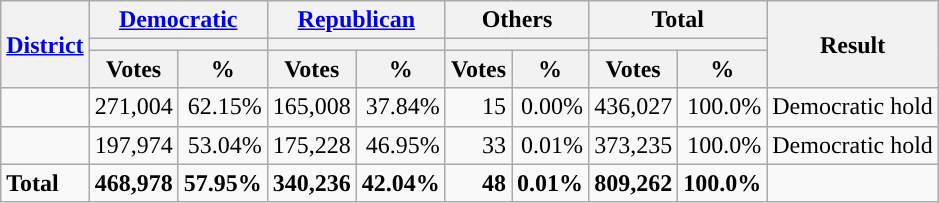<table class="wikitable plainrowheaders sortable" style="font-size:100%; text-align:right;">
<tr>
<th scope=col rowspan=3><a href='#'>District</a></th>
<th scope=col colspan=2><a href='#'>Democratic</a></th>
<th scope=col colspan=2><a href='#'>Republican</a></th>
<th scope=col colspan=2>Others</th>
<th scope=col colspan=2>Total</th>
<th scope=col rowspan=3>Result</th>
</tr>
<tr>
<th scope=col colspan=2 style="background:"></th>
<th scope=col colspan=2 style="background:"></th>
<th scope=col colspan=2></th>
<th scope=col colspan=2></th>
</tr>
<tr>
<th scope=col data-sort-type="number">Votes</th>
<th scope=col data-sort-type="number">%</th>
<th scope=col data-sort-type="number">Votes</th>
<th scope=col data-sort-type="number">%</th>
<th scope=col data-sort-type="number">Votes</th>
<th scope=col data-sort-type="number">%</th>
<th scope=col data-sort-type="number">Votes</th>
<th scope=col data-sort-type="number">%</th>
</tr>
<tr>
<td align=left></td>
<td>271,004</td>
<td>62.15%</td>
<td>165,008</td>
<td>37.84%</td>
<td>15</td>
<td>0.00%</td>
<td>436,027</td>
<td>100.0%</td>
<td align=left>Democratic hold</td>
</tr>
<tr>
<td align=left></td>
<td>197,974</td>
<td>53.04%</td>
<td>175,228</td>
<td>46.95%</td>
<td>33</td>
<td>0.01%</td>
<td>373,235</td>
<td>100.0%</td>
<td align=left>Democratic hold</td>
</tr>
<tr class="sortbottom" style="font-weight:bold">
<td align=left>Total</td>
<td>468,978</td>
<td>57.95%</td>
<td>340,236</td>
<td>42.04%</td>
<td>48</td>
<td>0.01%</td>
<td>809,262</td>
<td>100.0%</td>
<td></td>
</tr>
</table>
